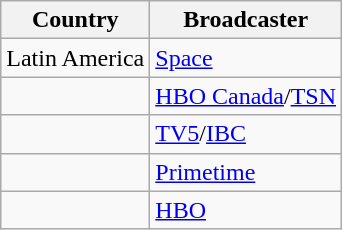<table class="wikitable">
<tr>
<th align=center>Country</th>
<th align=center>Broadcaster</th>
</tr>
<tr>
<td>Latin America</td>
<td><a href='#'>Space</a></td>
</tr>
<tr>
<td></td>
<td><a href='#'>HBO Canada</a>/<a href='#'>TSN</a></td>
</tr>
<tr>
<td></td>
<td><a href='#'>TV5</a>/<a href='#'>IBC</a></td>
</tr>
<tr>
<td></td>
<td><a href='#'>Primetime</a></td>
</tr>
<tr>
<td></td>
<td><a href='#'>HBO</a></td>
</tr>
</table>
